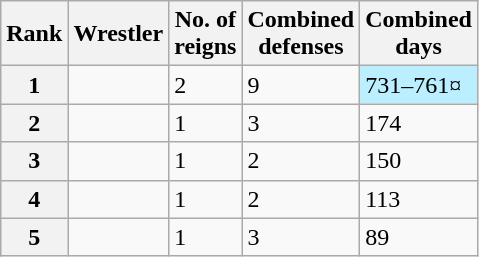<table class="wikitable sortable">
<tr>
<th>Rank</th>
<th>Wrestler</th>
<th>No. of<br>reigns</th>
<th>Combined<br>defenses</th>
<th>Combined<br>days</th>
</tr>
<tr>
<th>1</th>
<td></td>
<td>2</td>
<td>9</td>
<td style="background-color:#bbeeff">731–761¤</td>
</tr>
<tr>
<th>2</th>
<td></td>
<td>1</td>
<td>3</td>
<td>174</td>
</tr>
<tr>
<th>3</th>
<td></td>
<td>1</td>
<td>2</td>
<td>150</td>
</tr>
<tr>
<th>4</th>
<td></td>
<td>1</td>
<td>2</td>
<td>113</td>
</tr>
<tr>
<th>5</th>
<td></td>
<td>1</td>
<td>3</td>
<td>89</td>
</tr>
</table>
